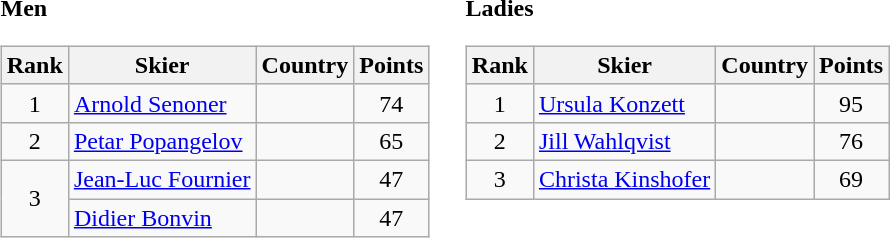<table>
<tr>
<td><br><strong>Men</strong><table class="wikitable">
<tr class="backgroundcolor5">
<th>Rank</th>
<th>Skier</th>
<th>Country</th>
<th>Points</th>
</tr>
<tr>
<td align="center">1</td>
<td><a href='#'>Arnold Senoner</a></td>
<td></td>
<td align="center">74</td>
</tr>
<tr>
<td align="center">2</td>
<td><a href='#'>Petar Popangelov</a></td>
<td></td>
<td align="center">65</td>
</tr>
<tr>
<td rowspan=2 align="center">3</td>
<td><a href='#'>Jean-Luc Fournier</a></td>
<td></td>
<td align="center">47</td>
</tr>
<tr>
<td><a href='#'>Didier Bonvin</a></td>
<td></td>
<td align="center">47</td>
</tr>
</table>
</td>
<td></td>
<td valign="top"><br><strong>Ladies</strong><table class="wikitable">
<tr class="backgroundcolor5">
<th>Rank</th>
<th>Skier</th>
<th>Country</th>
<th>Points</th>
</tr>
<tr>
<td align="center">1</td>
<td><a href='#'>Ursula Konzett</a></td>
<td></td>
<td align="center">95</td>
</tr>
<tr>
<td align="center">2</td>
<td><a href='#'>Jill Wahlqvist</a></td>
<td></td>
<td align="center">76</td>
</tr>
<tr>
<td align="center">3</td>
<td><a href='#'>Christa Kinshofer</a></td>
<td></td>
<td align="center">69</td>
</tr>
</table>
</td>
</tr>
</table>
